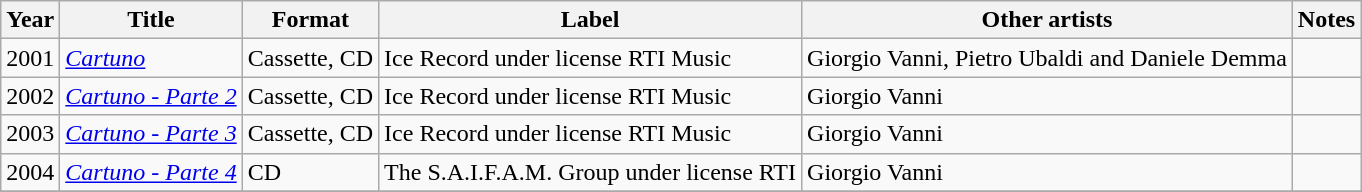<table class=wikitable>
<tr>
<th>Year</th>
<th>Title</th>
<th>Format</th>
<th>Label</th>
<th>Other artists</th>
<th>Notes</th>
</tr>
<tr>
<td>2001</td>
<td><em><a href='#'>Cartuno</a></em></td>
<td>Cassette, CD</td>
<td>Ice Record under license RTI Music</td>
<td>Giorgio Vanni, Pietro Ubaldi and Daniele Demma</td>
<td></td>
</tr>
<tr>
<td>2002</td>
<td><em><a href='#'>Cartuno - Parte 2</a></em></td>
<td>Cassette, CD</td>
<td>Ice Record under license RTI Music</td>
<td>Giorgio Vanni</td>
<td></td>
</tr>
<tr>
<td>2003</td>
<td><em><a href='#'>Cartuno - Parte 3</a></em></td>
<td>Cassette, CD</td>
<td>Ice Record under license RTI Music</td>
<td>Giorgio Vanni</td>
<td></td>
</tr>
<tr>
<td>2004</td>
<td><em><a href='#'>Cartuno - Parte 4</a></em></td>
<td>CD</td>
<td>The S.A.I.F.A.M. Group under license RTI</td>
<td>Giorgio Vanni</td>
<td></td>
</tr>
<tr>
</tr>
</table>
